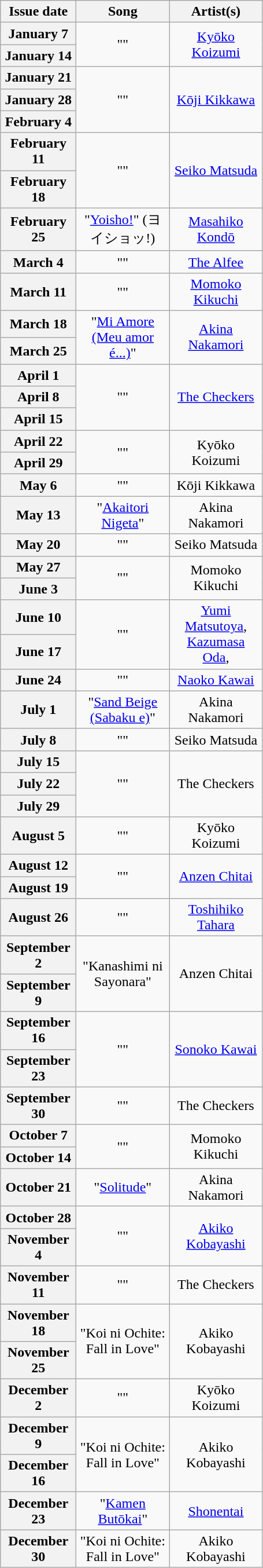<table class="wikitable plainrowheaders" style="text-align: center">
<tr>
<th width="80">Issue date</th>
<th width="100">Song</th>
<th width="100">Artist(s)</th>
</tr>
<tr>
<th scope="row">January 7</th>
<td rowspan="2">""</td>
<td rowspan="2"><a href='#'>Kyōko Koizumi</a></td>
</tr>
<tr>
<th scope="row">January 14</th>
</tr>
<tr>
<th scope="row">January 21</th>
<td rowspan="3">""</td>
<td rowspan="3"><a href='#'>Kōji Kikkawa</a></td>
</tr>
<tr>
<th scope="row">January 28</th>
</tr>
<tr>
<th scope="row">February 4</th>
</tr>
<tr>
<th scope="row">February 11</th>
<td rowspan="2">""</td>
<td rowspan="2"><a href='#'>Seiko Matsuda</a></td>
</tr>
<tr>
<th scope="row">February 18</th>
</tr>
<tr>
<th scope="row">February 25</th>
<td rowspan="1">"<a href='#'>Yoisho!</a>" (ヨイショッ!)</td>
<td rowspan="1"><a href='#'>Masahiko Kondō</a></td>
</tr>
<tr>
<th scope="row">March 4</th>
<td rowspan="1">""</td>
<td rowspan="1"><a href='#'>The Alfee</a></td>
</tr>
<tr>
<th scope="row">March 11</th>
<td rowspan="1">""</td>
<td rowspan="1"><a href='#'>Momoko Kikuchi</a></td>
</tr>
<tr>
<th scope="row">March 18</th>
<td rowspan="2">"<a href='#'>Mi Amore (Meu amor é...)</a>"</td>
<td rowspan="2"><a href='#'>Akina Nakamori</a></td>
</tr>
<tr>
<th scope="row">March 25</th>
</tr>
<tr>
<th scope="row">April 1</th>
<td rowspan="3">""</td>
<td rowspan="3"><a href='#'>The Checkers</a></td>
</tr>
<tr>
<th scope="row">April 8</th>
</tr>
<tr>
<th scope="row">April 15</th>
</tr>
<tr>
<th scope="row">April 22</th>
<td rowspan="2">""</td>
<td rowspan="2">Kyōko Koizumi</td>
</tr>
<tr>
<th scope="row">April 29</th>
</tr>
<tr>
<th scope="row">May 6</th>
<td rowspan="1">""</td>
<td rowspan="1">Kōji Kikkawa</td>
</tr>
<tr>
<th scope="row">May 13</th>
<td rowspan="1">"<a href='#'>Akaitori Nigeta</a>"</td>
<td rowspan="1">Akina Nakamori</td>
</tr>
<tr>
<th scope="row">May 20</th>
<td rowspan="1">""</td>
<td rowspan="1">Seiko Matsuda</td>
</tr>
<tr>
<th scope="row">May 27</th>
<td rowspan="2">""</td>
<td rowspan="2">Momoko Kikuchi</td>
</tr>
<tr>
<th scope="row">June 3</th>
</tr>
<tr>
<th scope="row">June 10</th>
<td rowspan="2">""</td>
<td rowspan="2"><a href='#'>Yumi Matsutoya</a>, <a href='#'>Kazumasa Oda</a>, </td>
</tr>
<tr>
<th scope="row">June 17</th>
</tr>
<tr>
<th scope="row">June 24</th>
<td rowspan="1">""</td>
<td rowspan="1"><a href='#'>Naoko Kawai</a></td>
</tr>
<tr>
<th scope="row">July 1</th>
<td rowspan="1">"<a href='#'>Sand Beige (Sabaku e)</a>"</td>
<td rowspan="1">Akina Nakamori</td>
</tr>
<tr>
<th scope="row">July 8</th>
<td rowspan="1">""</td>
<td rowspan="1">Seiko Matsuda</td>
</tr>
<tr>
<th scope="row">July 15</th>
<td rowspan="3">""</td>
<td rowspan="3">The Checkers</td>
</tr>
<tr>
<th scope="row">July 22</th>
</tr>
<tr>
<th scope="row">July 29</th>
</tr>
<tr>
<th scope="row">August 5</th>
<td rowspan="1">""</td>
<td rowspan="1">Kyōko Koizumi</td>
</tr>
<tr>
<th scope="row">August 12</th>
<td rowspan="2">""</td>
<td rowspan="2"><a href='#'>Anzen Chitai</a></td>
</tr>
<tr>
<th scope="row">August 19</th>
</tr>
<tr>
<th scope="row">August 26</th>
<td rowspan="1">""</td>
<td rowspan="1"><a href='#'>Toshihiko Tahara</a></td>
</tr>
<tr>
<th scope="row">September 2</th>
<td rowspan="2">"Kanashimi ni Sayonara"</td>
<td rowspan="2">Anzen Chitai</td>
</tr>
<tr>
<th scope="row">September 9</th>
</tr>
<tr>
<th scope="row">September 16</th>
<td rowspan="2">""</td>
<td rowspan="2"><a href='#'>Sonoko Kawai</a></td>
</tr>
<tr>
<th scope="row">September 23</th>
</tr>
<tr>
<th scope="row">September 30</th>
<td rowspan="1">""</td>
<td rowspan="1">The Checkers</td>
</tr>
<tr>
<th scope="row">October 7</th>
<td rowspan="2">""</td>
<td rowspan="2">Momoko Kikuchi</td>
</tr>
<tr>
<th scope="row">October 14</th>
</tr>
<tr>
<th scope="row">October 21</th>
<td rowspan="1">"<a href='#'>Solitude</a>"</td>
<td rowspan="1">Akina Nakamori</td>
</tr>
<tr>
<th scope="row">October 28</th>
<td rowspan="2">""</td>
<td rowspan="2"><a href='#'>Akiko Kobayashi</a></td>
</tr>
<tr>
<th scope="row">November 4</th>
</tr>
<tr>
<th scope="row">November 11</th>
<td rowspan="1">""</td>
<td rowspan="1">The Checkers</td>
</tr>
<tr>
<th scope="row">November 18</th>
<td rowspan="2">"Koi ni Ochite: Fall in Love"</td>
<td rowspan="2">Akiko Kobayashi</td>
</tr>
<tr>
<th scope="row">November 25</th>
</tr>
<tr>
<th scope="row">December 2</th>
<td rowspan="1">""</td>
<td rowspan="1">Kyōko Koizumi</td>
</tr>
<tr>
<th scope="row">December 9</th>
<td rowspan="2">"Koi ni Ochite: Fall in Love"</td>
<td rowspan="2">Akiko Kobayashi</td>
</tr>
<tr>
<th scope="row">December 16</th>
</tr>
<tr>
<th scope="row">December 23</th>
<td rowspan="1">"<a href='#'>Kamen Butōkai</a>"</td>
<td rowspan="1"><a href='#'>Shonentai</a></td>
</tr>
<tr>
<th scope="row">December 30</th>
<td rowspan="1">"Koi ni Ochite: Fall in Love"</td>
<td rowspan="1">Akiko Kobayashi</td>
</tr>
</table>
